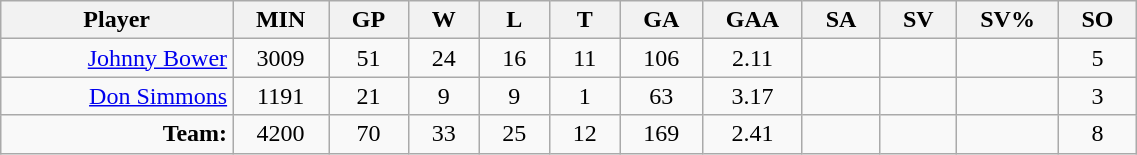<table class="wikitable sortable" width="60%">
<tr>
<th bgcolor="#DDDDFF" width="10%">Player</th>
<th width="3%" bgcolor="#DDDDFF">MIN</th>
<th width="3%" bgcolor="#DDDDFF">GP</th>
<th width="3%" bgcolor="#DDDDFF">W</th>
<th width="3%" bgcolor="#DDDDFF">L</th>
<th width="3%" bgcolor="#DDDDFF">T</th>
<th width="3%" bgcolor="#DDDDFF">GA</th>
<th width="3%" bgcolor="#DDDDFF">GAA</th>
<th width="3%" bgcolor="#DDDDFF">SA</th>
<th width="3%" bgcolor="#DDDDFF">SV</th>
<th width="3%" bgcolor="#DDDDFF">SV%</th>
<th width="3%" bgcolor="#DDDDFF">SO</th>
</tr>
<tr align="center">
<td align="right"><a href='#'>Johnny Bower</a></td>
<td>3009</td>
<td>51</td>
<td>24</td>
<td>16</td>
<td>11</td>
<td>106</td>
<td>2.11</td>
<td></td>
<td></td>
<td></td>
<td>5</td>
</tr>
<tr align="center">
<td align="right"><a href='#'>Don Simmons</a></td>
<td>1191</td>
<td>21</td>
<td>9</td>
<td>9</td>
<td>1</td>
<td>63</td>
<td>3.17</td>
<td></td>
<td></td>
<td></td>
<td>3</td>
</tr>
<tr align="center">
<td align="right"><strong>Team:</strong></td>
<td>4200</td>
<td>70</td>
<td>33</td>
<td>25</td>
<td>12</td>
<td>169</td>
<td>2.41</td>
<td></td>
<td></td>
<td></td>
<td>8</td>
</tr>
</table>
